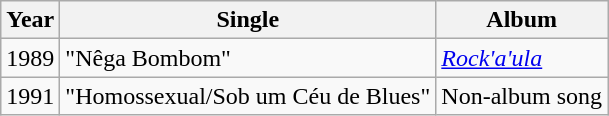<table class="wikitable">
<tr>
<th>Year</th>
<th>Single</th>
<th>Album</th>
</tr>
<tr>
<td>1989</td>
<td>"Nêga Bombom"</td>
<td><em><a href='#'>Rock'a'ula</a></em></td>
</tr>
<tr>
<td>1991</td>
<td>"Homossexual/Sob um Céu de Blues"</td>
<td>Non-album song</td>
</tr>
</table>
